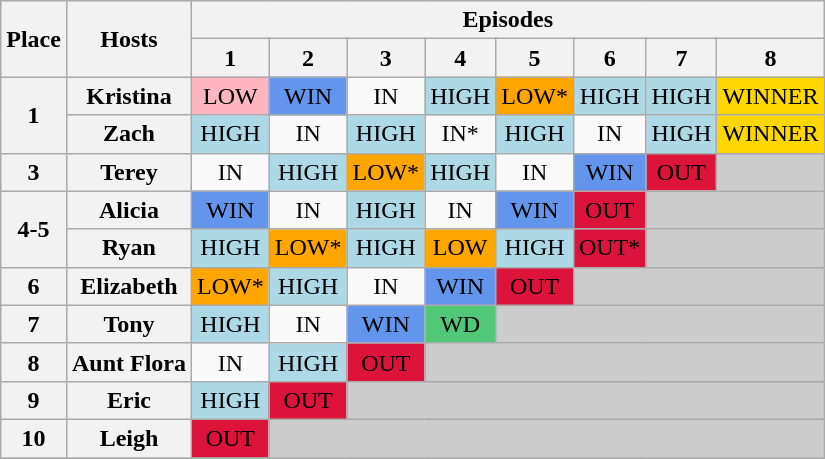<table class="wikitable" style="text-align:center">
<tr>
<th rowspan="2">Place</th>
<th rowspan="2">Hosts</th>
<th colspan="8">Episodes</th>
</tr>
<tr>
<th>1</th>
<th>2</th>
<th>3</th>
<th>4</th>
<th>5</th>
<th>6</th>
<th>7</th>
<th>8</th>
</tr>
<tr>
<th rowspan="2">1</th>
<th>Kristina</th>
<td bgcolor="lightpink">LOW</td>
<td bgcolor="cornflowerblue">WIN</td>
<td>IN</td>
<td bgcolor="lightblue">HIGH</td>
<td bgcolor="orange">LOW*</td>
<td bgcolor="lightblue">HIGH</td>
<td bgcolor="lightblue">HIGH</td>
<td bgcolor="gold">WINNER</td>
</tr>
<tr>
<th>Zach</th>
<td bgcolor="lightblue">HIGH</td>
<td>IN</td>
<td bgcolor="lightblue">HIGH</td>
<td>IN*</td>
<td bgcolor="lightblue">HIGH</td>
<td>IN</td>
<td bgcolor="lightblue">HIGH</td>
<td bgcolor="gold">WINNER</td>
</tr>
<tr>
<th>3</th>
<th>Terey</th>
<td>IN</td>
<td bgcolor="lightblue">HIGH</td>
<td bgcolor="orange">LOW*</td>
<td bgcolor="lightblue">HIGH</td>
<td>IN</td>
<td bgcolor="cornflowerblue">WIN</td>
<td bgcolor="crimson">OUT</td>
<td colspan=1 bgcolor="CCCCCC"></td>
</tr>
<tr>
<th rowspan="2">4-5</th>
<th>Alicia</th>
<td bgcolor="cornflowerblue">WIN</td>
<td>IN</td>
<td bgcolor="lightblue">HIGH</td>
<td>IN</td>
<td bgcolor="cornflowerblue">WIN</td>
<td bgcolor="crimson">OUT</td>
<td colspan=2 bgcolor="CCCCCC"></td>
</tr>
<tr>
<th>Ryan</th>
<td bgcolor="lightblue">HIGH</td>
<td bgcolor="orange">LOW*</td>
<td bgcolor="lightblue">HIGH</td>
<td bgcolor="orange">LOW</td>
<td bgcolor="lightblue">HIGH</td>
<td bgcolor="crimson">OUT*</td>
<td colspan=2 bgcolor="CCCCCC"></td>
</tr>
<tr>
<th>6</th>
<th>Elizabeth</th>
<td bgcolor="orange">LOW*</td>
<td bgcolor="lightblue">HIGH</td>
<td>IN</td>
<td bgcolor="cornflowerblue">WIN</td>
<td bgcolor="crimson">OUT</td>
<td colspan=3 bgcolor="CCCCCC"></td>
</tr>
<tr>
<th>7</th>
<th>Tony</th>
<td bgcolor="lightblue">HIGH</td>
<td>IN</td>
<td bgcolor="cornflowerblue">WIN</td>
<td bgcolor="#50C878">WD</td>
<td colspan=4 bgcolor="CCCCCC"></td>
</tr>
<tr>
<th>8</th>
<th>Aunt Flora</th>
<td>IN</td>
<td bgcolor="lightblue">HIGH</td>
<td bgcolor="crimson">OUT</td>
<td colspan=5 bgcolor="CCCCCC"></td>
</tr>
<tr>
<th>9</th>
<th>Eric</th>
<td bgcolor="lightblue">HIGH</td>
<td bgcolor="crimson">OUT</td>
<td colspan=6 bgcolor="CCCCCC"></td>
</tr>
<tr>
<th>10</th>
<th>Leigh</th>
<td bgcolor="crimson">OUT</td>
<td colspan=7 bgcolor="CCCCCC"></td>
</tr>
<tr>
</tr>
</table>
